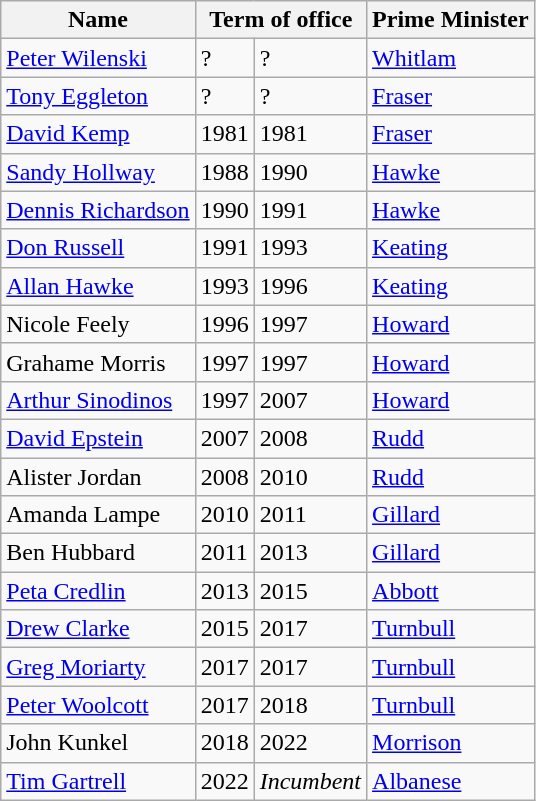<table class="wikitable">
<tr>
<th>Name</th>
<th colspan=2>Term of office</th>
<th>Prime Minister</th>
</tr>
<tr>
<td><a href='#'>Peter Wilenski</a></td>
<td>?</td>
<td>?</td>
<td><a href='#'>Whitlam</a></td>
</tr>
<tr>
<td><a href='#'>Tony Eggleton</a></td>
<td>?</td>
<td>?</td>
<td><a href='#'>Fraser</a></td>
</tr>
<tr>
<td><a href='#'>David Kemp</a></td>
<td>1981</td>
<td>1981</td>
<td><a href='#'>Fraser</a></td>
</tr>
<tr>
<td><a href='#'>Sandy Hollway</a></td>
<td>1988</td>
<td>1990</td>
<td><a href='#'>Hawke</a></td>
</tr>
<tr>
<td><a href='#'>Dennis Richardson</a></td>
<td>1990</td>
<td>1991</td>
<td><a href='#'>Hawke</a></td>
</tr>
<tr>
<td><a href='#'>Don Russell</a></td>
<td>1991</td>
<td>1993</td>
<td><a href='#'>Keating</a></td>
</tr>
<tr>
<td><a href='#'>Allan Hawke</a></td>
<td>1993</td>
<td>1996</td>
<td><a href='#'>Keating</a></td>
</tr>
<tr>
<td>Nicole Feely</td>
<td>1996</td>
<td>1997</td>
<td><a href='#'>Howard</a></td>
</tr>
<tr>
<td>Grahame Morris</td>
<td>1997</td>
<td>1997</td>
<td><a href='#'>Howard</a></td>
</tr>
<tr>
<td><a href='#'>Arthur Sinodinos</a></td>
<td>1997</td>
<td>2007</td>
<td><a href='#'>Howard</a></td>
</tr>
<tr>
<td><a href='#'>David Epstein</a></td>
<td>2007</td>
<td>2008</td>
<td><a href='#'>Rudd</a></td>
</tr>
<tr>
<td>Alister Jordan</td>
<td>2008</td>
<td>2010</td>
<td><a href='#'>Rudd</a></td>
</tr>
<tr>
<td>Amanda Lampe</td>
<td>2010</td>
<td>2011</td>
<td><a href='#'>Gillard</a></td>
</tr>
<tr>
<td>Ben Hubbard</td>
<td>2011</td>
<td>2013</td>
<td><a href='#'>Gillard</a></td>
</tr>
<tr>
<td><a href='#'>Peta Credlin</a></td>
<td>2013</td>
<td>2015</td>
<td><a href='#'>Abbott</a></td>
</tr>
<tr>
<td><a href='#'>Drew Clarke</a></td>
<td>2015</td>
<td>2017</td>
<td><a href='#'>Turnbull</a></td>
</tr>
<tr>
<td><a href='#'>Greg Moriarty</a></td>
<td>2017</td>
<td>2017</td>
<td><a href='#'>Turnbull</a></td>
</tr>
<tr>
<td><a href='#'>Peter Woolcott</a></td>
<td>2017</td>
<td>2018</td>
<td><a href='#'>Turnbull</a></td>
</tr>
<tr>
<td>John Kunkel</td>
<td>2018</td>
<td>2022</td>
<td><a href='#'>Morrison</a></td>
</tr>
<tr>
<td><a href='#'>Tim Gartrell</a></td>
<td>2022</td>
<td><em>Incumbent</em></td>
<td><a href='#'>Albanese</a></td>
</tr>
</table>
